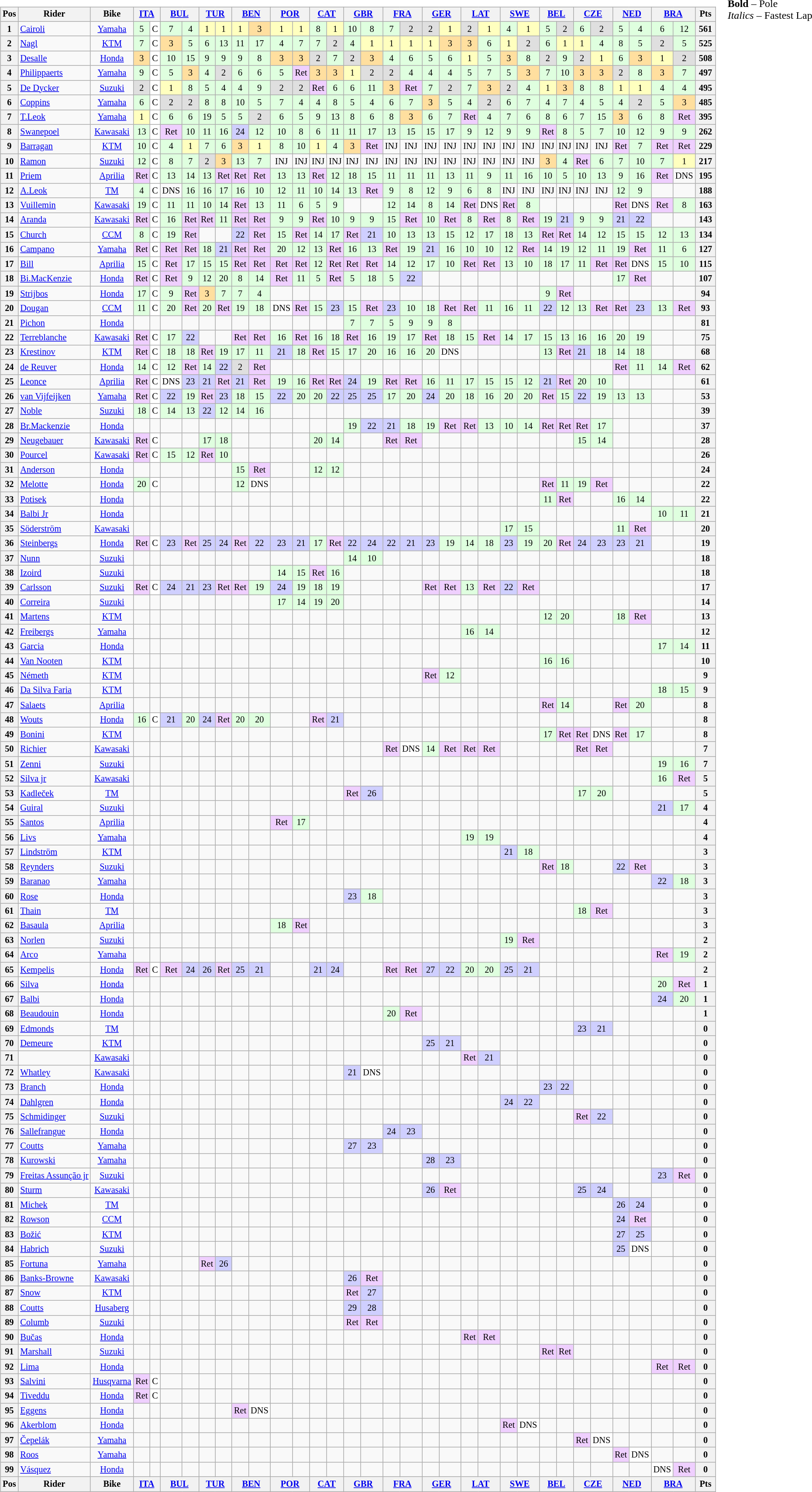<table>
<tr>
<td valign="top"><br><table align="left"| class="wikitable" style="font-size: 85%; text-align: center">
<tr valign="top">
<th valign="middle">Pos</th>
<th valign="middle">Rider</th>
<th valign="middle">Bike</th>
<th colspan=2><a href='#'>ITA</a><br></th>
<th colspan=2><a href='#'>BUL</a><br></th>
<th colspan=2><a href='#'>TUR</a><br></th>
<th colspan=2><a href='#'>BEN</a><br></th>
<th colspan=2><a href='#'>POR</a><br></th>
<th colspan=2><a href='#'>CAT</a><br></th>
<th colspan=2><a href='#'>GBR</a><br></th>
<th colspan=2><a href='#'>FRA</a><br></th>
<th colspan=2><a href='#'>GER</a><br></th>
<th colspan=2><a href='#'>LAT</a><br></th>
<th colspan=2><a href='#'>SWE</a><br></th>
<th colspan=2><a href='#'>BEL</a><br></th>
<th colspan=2><a href='#'>CZE</a><br></th>
<th colspan=2><a href='#'>NED</a><br></th>
<th colspan=2><a href='#'>BRA</a><br></th>
<th valign="middle"> Pts </th>
</tr>
<tr>
<th>1</th>
<td align="left"> <a href='#'>Cairoli</a></td>
<td><a href='#'>Yamaha</a></td>
<td style="background:#DFFFDF;">5</td>
<td style="background:#FFFFFF;">C</td>
<td style="background:#DFFFDF;">7</td>
<td style="background:#DFFFDF;">4</td>
<td style="background:#FFFFBF;">1</td>
<td style="background:#FFFFBF;">1</td>
<td style="background:#FFFFBF;">1</td>
<td style="background:#FFDF9F;">3</td>
<td style="background:#FFFFBF;">1</td>
<td style="background:#FFFFBF;">1</td>
<td style="background:#DFFFDF;">8</td>
<td style="background:#FFFFBF;">1</td>
<td style="background:#DFFFDF;">10</td>
<td style="background:#DFFFDF;">8</td>
<td style="background:#DFFFDF;">7</td>
<td style="background:#DFDFDF;">2</td>
<td style="background:#DFDFDF;">2</td>
<td style="background:#FFFFBF;">1</td>
<td style="background:#DFDFDF;">2</td>
<td style="background:#FFFFBF;">1</td>
<td style="background:#DFFFDF;">4</td>
<td style="background:#FFFFBF;">1</td>
<td style="background:#DFFFDF;">5</td>
<td style="background:#DFDFDF;">2</td>
<td style="background:#DFFFDF;">6</td>
<td style="background:#DFDFDF;">2</td>
<td style="background:#DFFFDF;">5</td>
<td style="background:#DFFFDF;">4</td>
<td style="background:#DFFFDF;">6</td>
<td style="background:#DFFFDF;">12</td>
<th>561</th>
</tr>
<tr>
<th>2</th>
<td align="left"> <a href='#'>Nagl</a></td>
<td><a href='#'>KTM</a></td>
<td style="background:#DFFFDF;">7</td>
<td style="background:#FFFFFF;">C</td>
<td style="background:#FFDF9F;">3</td>
<td style="background:#DFFFDF;">5</td>
<td style="background:#DFFFDF;">6</td>
<td style="background:#DFFFDF;">13</td>
<td style="background:#DFFFDF;">11</td>
<td style="background:#DFFFDF;">17</td>
<td style="background:#DFFFDF;">4</td>
<td style="background:#DFFFDF;">7</td>
<td style="background:#DFFFDF;">7</td>
<td style="background:#DFDFDF;">2</td>
<td style="background:#DFFFDF;">4</td>
<td style="background:#FFFFBF;">1</td>
<td style="background:#FFFFBF;">1</td>
<td style="background:#FFFFBF;">1</td>
<td style="background:#FFFFBF;">1</td>
<td style="background:#FFDF9F;">3</td>
<td style="background:#FFDF9F;">3</td>
<td style="background:#DFFFDF;">6</td>
<td style="background:#FFFFBF;">1</td>
<td style="background:#DFDFDF;">2</td>
<td style="background:#DFFFDF;">6</td>
<td style="background:#FFFFBF;">1</td>
<td style="background:#FFFFBF;">1</td>
<td style="background:#DFFFDF;">4</td>
<td style="background:#DFFFDF;">8</td>
<td style="background:#DFFFDF;">5</td>
<td style="background:#DFDFDF;">2</td>
<td style="background:#DFFFDF;">5</td>
<th>525</th>
</tr>
<tr>
<th>3</th>
<td align="left"> <a href='#'>Desalle</a></td>
<td><a href='#'>Honda</a></td>
<td style="background:#FFDF9F;">3</td>
<td style="background:#FFFFFF;">C</td>
<td style="background:#DFFFDF;">10</td>
<td style="background:#DFFFDF;">15</td>
<td style="background:#DFFFDF;">9</td>
<td style="background:#DFFFDF;">9</td>
<td style="background:#DFFFDF;">9</td>
<td style="background:#DFFFDF;">8</td>
<td style="background:#FFDF9F;">3</td>
<td style="background:#FFDF9F;">3</td>
<td style="background:#DFDFDF;">2</td>
<td style="background:#DFFFDF;">7</td>
<td style="background:#DFDFDF;">2</td>
<td style="background:#FFDF9F;">3</td>
<td style="background:#DFFFDF;">4</td>
<td style="background:#DFFFDF;">6</td>
<td style="background:#DFFFDF;">5</td>
<td style="background:#DFFFDF;">6</td>
<td style="background:#FFFFBF;">1</td>
<td style="background:#DFFFDF;">5</td>
<td style="background:#FFDF9F;">3</td>
<td style="background:#DFFFDF;">8</td>
<td style="background:#DFDFDF;">2</td>
<td style="background:#DFFFDF;">9</td>
<td style="background:#DFDFDF;">2</td>
<td style="background:#FFFFBF;">1</td>
<td style="background:#DFFFDF;">6</td>
<td style="background:#FFDF9F;">3</td>
<td style="background:#FFFFBF;">1</td>
<td style="background:#DFDFDF;">2</td>
<th>508</th>
</tr>
<tr>
<th>4</th>
<td align="left"> <a href='#'>Philippaerts</a></td>
<td><a href='#'>Yamaha</a></td>
<td style="background:#DFFFDF;">9</td>
<td style="background:#FFFFFF;">C</td>
<td style="background:#DFFFDF;">5</td>
<td style="background:#FFDF9F;">3</td>
<td style="background:#DFFFDF;">4</td>
<td style="background:#DFDFDF;">2</td>
<td style="background:#DFFFDF;">6</td>
<td style="background:#DFFFDF;">6</td>
<td style="background:#DFFFDF;">5</td>
<td style="background:#EFCFFF;">Ret</td>
<td style="background:#FFDF9F;">3</td>
<td style="background:#FFDF9F;">3</td>
<td style="background:#FFFFBF;">1</td>
<td style="background:#DFDFDF;">2</td>
<td style="background:#DFDFDF;">2</td>
<td style="background:#DFFFDF;">4</td>
<td style="background:#DFFFDF;">4</td>
<td style="background:#DFFFDF;">4</td>
<td style="background:#DFFFDF;">5</td>
<td style="background:#DFFFDF;">7</td>
<td style="background:#DFFFDF;">5</td>
<td style="background:#FFDF9F;">3</td>
<td style="background:#DFFFDF;">7</td>
<td style="background:#DFFFDF;">10</td>
<td style="background:#FFDF9F;">3</td>
<td style="background:#FFDF9F;">3</td>
<td style="background:#DFDFDF;">2</td>
<td style="background:#DFFFDF;">8</td>
<td style="background:#FFDF9F;">3</td>
<td style="background:#DFFFDF;">7</td>
<th>497</th>
</tr>
<tr>
<th>5</th>
<td align="left"> <a href='#'>De Dycker</a></td>
<td><a href='#'>Suzuki</a></td>
<td style="background:#DFDFDF;">2</td>
<td style="background:#FFFFFF;">C</td>
<td style="background:#FFFFBF;">1</td>
<td style="background:#DFFFDF;">8</td>
<td style="background:#DFFFDF;">5</td>
<td style="background:#DFFFDF;">4</td>
<td style="background:#DFFFDF;">4</td>
<td style="background:#DFFFDF;">9</td>
<td style="background:#DFDFDF;">2</td>
<td style="background:#DFDFDF;">2</td>
<td style="background:#EFCFFF;">Ret</td>
<td style="background:#DFFFDF;">6</td>
<td style="background:#DFFFDF;">6</td>
<td style="background:#DFFFDF;">11</td>
<td style="background:#FFDF9F;">3</td>
<td style="background:#EFCFFF;">Ret</td>
<td style="background:#DFFFDF;">7</td>
<td style="background:#DFDFDF;">2</td>
<td style="background:#DFFFDF;">7</td>
<td style="background:#FFDF9F;">3</td>
<td style="background:#DFDFDF;">2</td>
<td style="background:#DFFFDF;">4</td>
<td style="background:#FFFFBF;">1</td>
<td style="background:#FFDF9F;">3</td>
<td style="background:#DFFFDF;">8</td>
<td style="background:#DFFFDF;">8</td>
<td style="background:#FFFFBF;">1</td>
<td style="background:#FFFFBF;">1</td>
<td style="background:#DFFFDF;">4</td>
<td style="background:#DFFFDF;">4</td>
<th>495</th>
</tr>
<tr>
<th>6</th>
<td align="left"> <a href='#'>Coppins</a></td>
<td><a href='#'>Yamaha</a></td>
<td style="background:#DFFFDF;">6</td>
<td style="background:#FFFFFF;">C</td>
<td style="background:#DFDFDF;">2</td>
<td style="background:#DFDFDF;">2</td>
<td style="background:#DFFFDF;">8</td>
<td style="background:#DFFFDF;">8</td>
<td style="background:#DFFFDF;">10</td>
<td style="background:#DFFFDF;">5</td>
<td style="background:#DFFFDF;">7</td>
<td style="background:#DFFFDF;">4</td>
<td style="background:#DFFFDF;">4</td>
<td style="background:#DFFFDF;">8</td>
<td style="background:#DFFFDF;">5</td>
<td style="background:#DFFFDF;">4</td>
<td style="background:#DFFFDF;">6</td>
<td style="background:#DFFFDF;">7</td>
<td style="background:#FFDF9F;">3</td>
<td style="background:#DFFFDF;">5</td>
<td style="background:#DFFFDF;">4</td>
<td style="background:#DFDFDF;">2</td>
<td style="background:#DFFFDF;">6</td>
<td style="background:#DFFFDF;">7</td>
<td style="background:#DFFFDF;">4</td>
<td style="background:#DFFFDF;">7</td>
<td style="background:#DFFFDF;">4</td>
<td style="background:#DFFFDF;">5</td>
<td style="background:#DFFFDF;">4</td>
<td style="background:#DFDFDF;">2</td>
<td style="background:#DFFFDF;">5</td>
<td style="background:#FFDF9F;">3</td>
<th>485</th>
</tr>
<tr>
<th>7</th>
<td align="left"> <a href='#'>T.Leok</a></td>
<td><a href='#'>Yamaha</a></td>
<td style="background:#FFFFBF;">1</td>
<td style="background:#FFFFFF;">C</td>
<td style="background:#DFFFDF;">6</td>
<td style="background:#DFFFDF;">6</td>
<td style="background:#DFFFDF;">19</td>
<td style="background:#DFFFDF;">5</td>
<td style="background:#DFFFDF;">5</td>
<td style="background:#DFDFDF;">2</td>
<td style="background:#DFFFDF;">6</td>
<td style="background:#DFFFDF;">5</td>
<td style="background:#DFFFDF;">9</td>
<td style="background:#DFFFDF;">13</td>
<td style="background:#DFFFDF;">8</td>
<td style="background:#DFFFDF;">6</td>
<td style="background:#DFFFDF;">8</td>
<td style="background:#FFDF9F;">3</td>
<td style="background:#DFFFDF;">6</td>
<td style="background:#DFFFDF;">7</td>
<td style="background:#EFCFFF;">Ret</td>
<td style="background:#DFFFDF;">4</td>
<td style="background:#DFFFDF;">7</td>
<td style="background:#DFFFDF;">6</td>
<td style="background:#DFFFDF;">8</td>
<td style="background:#DFFFDF;">6</td>
<td style="background:#DFFFDF;">7</td>
<td style="background:#DFFFDF;">15</td>
<td style="background:#FFDF9F;">3</td>
<td style="background:#DFFFDF;">6</td>
<td style="background:#DFFFDF;">8</td>
<td style="background:#EFCFFF;">Ret</td>
<th>395</th>
</tr>
<tr>
<th>8</th>
<td align="left"> <a href='#'>Swanepoel</a></td>
<td><a href='#'>Kawasaki</a></td>
<td style="background:#DFFFDF;">13</td>
<td style="background:#FFFFFF;">C</td>
<td style="background:#EFCFFF;">Ret</td>
<td style="background:#DFFFDF;">10</td>
<td style="background:#DFFFDF;">11</td>
<td style="background:#DFFFDF;">16</td>
<td style="background:#CFCFFF;">24</td>
<td style="background:#DFFFDF;">12</td>
<td style="background:#DFFFDF;">10</td>
<td style="background:#DFFFDF;">8</td>
<td style="background:#DFFFDF;">6</td>
<td style="background:#DFFFDF;">11</td>
<td style="background:#DFFFDF;">11</td>
<td style="background:#DFFFDF;">17</td>
<td style="background:#DFFFDF;">13</td>
<td style="background:#DFFFDF;">15</td>
<td style="background:#DFFFDF;">15</td>
<td style="background:#DFFFDF;">17</td>
<td style="background:#DFFFDF;">9</td>
<td style="background:#DFFFDF;">12</td>
<td style="background:#DFFFDF;">9</td>
<td style="background:#DFFFDF;">9</td>
<td style="background:#EFCFFF;">Ret</td>
<td style="background:#DFFFDF;">8</td>
<td style="background:#DFFFDF;">5</td>
<td style="background:#DFFFDF;">7</td>
<td style="background:#DFFFDF;">10</td>
<td style="background:#DFFFDF;">12</td>
<td style="background:#DFFFDF;">9</td>
<td style="background:#DFFFDF;">9</td>
<th>262</th>
</tr>
<tr>
<th>9</th>
<td align="left"> <a href='#'>Barragan</a></td>
<td><a href='#'>KTM</a></td>
<td style="background:#DFFFDF;">10</td>
<td style="background:#FFFFFF;">C</td>
<td style="background:#DFFFDF;">4</td>
<td style="background:#FFFFBF;">1</td>
<td style="background:#DFFFDF;">7</td>
<td style="background:#DFFFDF;">6</td>
<td style="background:#FFDF9F;">3</td>
<td style="background:#FFFFBF;">1</td>
<td style="background:#DFFFDF;">8</td>
<td style="background:#DFFFDF;">10</td>
<td style="background:#FFFFBF;">1</td>
<td style="background:#DFFFDF;">4</td>
<td style="background:#FFDF9F;">3</td>
<td style="background:#EFCFFF;">Ret</td>
<td>INJ</td>
<td>INJ</td>
<td>INJ</td>
<td>INJ</td>
<td>INJ</td>
<td>INJ</td>
<td>INJ</td>
<td>INJ</td>
<td>INJ</td>
<td>INJ</td>
<td>INJ</td>
<td>INJ</td>
<td style="background:#EFCFFF;">Ret</td>
<td style="background:#DFFFDF;">7</td>
<td style="background:#EFCFFF;">Ret</td>
<td style="background:#EFCFFF;">Ret</td>
<th>229</th>
</tr>
<tr>
<th>10</th>
<td align="left"> <a href='#'>Ramon</a></td>
<td><a href='#'>Suzuki</a></td>
<td style="background:#DFFFDF;">12</td>
<td style="background:#FFFFFF;">C</td>
<td style="background:#DFFFDF;">8</td>
<td style="background:#DFFFDF;">7</td>
<td style="background:#DFDFDF;">2</td>
<td style="background:#FFDF9F;">3</td>
<td style="background:#DFFFDF;">13</td>
<td style="background:#DFFFDF;">7</td>
<td>INJ</td>
<td>INJ</td>
<td>INJ</td>
<td>INJ</td>
<td>INJ</td>
<td>INJ</td>
<td>INJ</td>
<td>INJ</td>
<td>INJ</td>
<td>INJ</td>
<td>INJ</td>
<td>INJ</td>
<td>INJ</td>
<td>INJ</td>
<td style="background:#FFDF9F;">3</td>
<td style="background:#DFFFDF;">4</td>
<td style="background:#EFCFFF;">Ret</td>
<td style="background:#DFFFDF;">6</td>
<td style="background:#DFFFDF;">7</td>
<td style="background:#DFFFDF;">10</td>
<td style="background:#DFFFDF;">7</td>
<td style="background:#FFFFBF;">1</td>
<th>217</th>
</tr>
<tr>
<th>11</th>
<td align="left"> <a href='#'>Priem</a></td>
<td><a href='#'>Aprilia</a></td>
<td style="background:#EFCFFF;">Ret</td>
<td style="background:#FFFFFF;">C</td>
<td style="background:#DFFFDF;">13</td>
<td style="background:#DFFFDF;">14</td>
<td style="background:#DFFFDF;">13</td>
<td style="background:#EFCFFF;">Ret</td>
<td style="background:#EFCFFF;">Ret</td>
<td style="background:#EFCFFF;">Ret</td>
<td style="background:#DFFFDF;">13</td>
<td style="background:#DFFFDF;">13</td>
<td style="background:#EFCFFF;">Ret</td>
<td style="background:#DFFFDF;">12</td>
<td style="background:#DFFFDF;">18</td>
<td style="background:#DFFFDF;">15</td>
<td style="background:#DFFFDF;">11</td>
<td style="background:#DFFFDF;">11</td>
<td style="background:#DFFFDF;">11</td>
<td style="background:#DFFFDF;">13</td>
<td style="background:#DFFFDF;">11</td>
<td style="background:#DFFFDF;">9</td>
<td style="background:#DFFFDF;">11</td>
<td style="background:#DFFFDF;">16</td>
<td style="background:#DFFFDF;">10</td>
<td style="background:#DFFFDF;">5</td>
<td style="background:#DFFFDF;">10</td>
<td style="background:#DFFFDF;">13</td>
<td style="background:#DFFFDF;">9</td>
<td style="background:#DFFFDF;">16</td>
<td style="background:#EFCFFF;">Ret</td>
<td>DNS</td>
<th>195</th>
</tr>
<tr>
<th>12</th>
<td align="left"> <a href='#'>A.Leok</a></td>
<td><a href='#'>TM</a></td>
<td style="background:#DFFFDF;">4</td>
<td style="background:#FFFFFF;">C</td>
<td>DNS</td>
<td style="background:#DFFFDF;">16</td>
<td style="background:#DFFFDF;">16</td>
<td style="background:#DFFFDF;">17</td>
<td style="background:#DFFFDF;">16</td>
<td style="background:#DFFFDF;">10</td>
<td style="background:#DFFFDF;">12</td>
<td style="background:#DFFFDF;">11</td>
<td style="background:#DFFFDF;">10</td>
<td style="background:#DFFFDF;">14</td>
<td style="background:#DFFFDF;">13</td>
<td style="background:#EFCFFF;">Ret</td>
<td style="background:#DFFFDF;">9</td>
<td style="background:#DFFFDF;">8</td>
<td style="background:#DFFFDF;">12</td>
<td style="background:#DFFFDF;">9</td>
<td style="background:#DFFFDF;">6</td>
<td style="background:#DFFFDF;">8</td>
<td>INJ</td>
<td>INJ</td>
<td>INJ</td>
<td>INJ</td>
<td>INJ</td>
<td>INJ</td>
<td style="background:#DFFFDF;">12</td>
<td style="background:#DFFFDF;">9</td>
<td></td>
<td></td>
<th>188</th>
</tr>
<tr>
<th>13</th>
<td align="left"> <a href='#'>Vuillemin</a></td>
<td><a href='#'>Kawasaki</a></td>
<td style="background:#DFFFDF;">19</td>
<td style="background:#FFFFFF;">C</td>
<td style="background:#DFFFDF;">11</td>
<td style="background:#DFFFDF;">11</td>
<td style="background:#DFFFDF;">10</td>
<td style="background:#DFFFDF;">14</td>
<td style="background:#EFCFFF;">Ret</td>
<td style="background:#DFFFDF;">13</td>
<td style="background:#DFFFDF;">11</td>
<td style="background:#DFFFDF;">6</td>
<td style="background:#DFFFDF;">5</td>
<td style="background:#DFFFDF;">9</td>
<td></td>
<td></td>
<td style="background:#DFFFDF;">12</td>
<td style="background:#DFFFDF;">14</td>
<td style="background:#DFFFDF;">8</td>
<td style="background:#DFFFDF;">14</td>
<td style="background:#EFCFFF;">Ret</td>
<td style="background:#FFFFFF;">DNS</td>
<td style="background:#EFCFFF;">Ret</td>
<td style="background:#DFFFDF;">8</td>
<td></td>
<td></td>
<td></td>
<td></td>
<td style="background:#EFCFFF;">Ret</td>
<td style="background:#FFFFFF;">DNS</td>
<td style="background:#EFCFFF;">Ret</td>
<td style="background:#DFFFDF;">8</td>
<th>163</th>
</tr>
<tr>
<th>14</th>
<td align="left"> <a href='#'>Aranda</a></td>
<td><a href='#'>Kawasaki</a></td>
<td style="background:#EFCFFF;">Ret</td>
<td style="background:#FFFFFF;">C</td>
<td style="background:#DFFFDF;">16</td>
<td style="background:#EFCFFF;">Ret</td>
<td style="background:#EFCFFF;">Ret</td>
<td style="background:#DFFFDF;">11</td>
<td style="background:#EFCFFF;">Ret</td>
<td style="background:#EFCFFF;">Ret</td>
<td style="background:#DFFFDF;">9</td>
<td style="background:#DFFFDF;">9</td>
<td style="background:#EFCFFF;">Ret</td>
<td style="background:#DFFFDF;">10</td>
<td style="background:#DFFFDF;">9</td>
<td style="background:#DFFFDF;">9</td>
<td style="background:#DFFFDF;">15</td>
<td style="background:#EFCFFF;">Ret</td>
<td style="background:#DFFFDF;">10</td>
<td style="background:#EFCFFF;">Ret</td>
<td style="background:#DFFFDF;">8</td>
<td style="background:#EFCFFF;">Ret</td>
<td style="background:#DFFFDF;">8</td>
<td style="background:#EFCFFF;">Ret</td>
<td style="background:#DFFFDF;">19</td>
<td style="background:#CFCFFF;">21</td>
<td style="background:#DFFFDF;">9</td>
<td style="background:#DFFFDF;">9</td>
<td style="background:#CFCFFF;">21</td>
<td style="background:#CFCFFF;">22</td>
<td></td>
<td></td>
<th>143</th>
</tr>
<tr>
<th>15</th>
<td align="left"> <a href='#'>Church</a></td>
<td><a href='#'>CCM</a></td>
<td style="background:#DFFFDF;">8</td>
<td style="background:#FFFFFF;">C</td>
<td style="background:#DFFFDF;">19</td>
<td style="background:#EFCFFF;">Ret</td>
<td></td>
<td></td>
<td style="background:#CFCFFF;">22</td>
<td style="background:#EFCFFF;">Ret</td>
<td style="background:#DFFFDF;">15</td>
<td style="background:#EFCFFF;">Ret</td>
<td style="background:#DFFFDF;">14</td>
<td style="background:#DFFFDF;">17</td>
<td style="background:#EFCFFF;">Ret</td>
<td style="background:#CFCFFF;">21</td>
<td style="background:#DFFFDF;">10</td>
<td style="background:#DFFFDF;">13</td>
<td style="background:#DFFFDF;">13</td>
<td style="background:#DFFFDF;">15</td>
<td style="background:#DFFFDF;">12</td>
<td style="background:#DFFFDF;">17</td>
<td style="background:#DFFFDF;">18</td>
<td style="background:#DFFFDF;">13</td>
<td style="background:#EFCFFF;">Ret</td>
<td style="background:#EFCFFF;">Ret</td>
<td style="background:#DFFFDF;">14</td>
<td style="background:#DFFFDF;">12</td>
<td style="background:#DFFFDF;">15</td>
<td style="background:#DFFFDF;">15</td>
<td style="background:#DFFFDF;">12</td>
<td style="background:#DFFFDF;">13</td>
<th>134</th>
</tr>
<tr>
<th>16</th>
<td align="left"> <a href='#'>Campano</a></td>
<td><a href='#'>Yamaha</a></td>
<td style="background:#EFCFFF;">Ret</td>
<td style="background:#FFFFFF;">C</td>
<td style="background:#EFCFFF;">Ret</td>
<td style="background:#EFCFFF;">Ret</td>
<td style="background:#DFFFDF;">18</td>
<td style="background:#CFCFFF;">21</td>
<td style="background:#EFCFFF;">Ret</td>
<td style="background:#EFCFFF;">Ret</td>
<td style="background:#DFFFDF;">20</td>
<td style="background:#DFFFDF;">12</td>
<td style="background:#DFFFDF;">13</td>
<td style="background:#EFCFFF;">Ret</td>
<td style="background:#DFFFDF;">16</td>
<td style="background:#DFFFDF;">13</td>
<td style="background:#EFCFFF;">Ret</td>
<td style="background:#DFFFDF;">19</td>
<td style="background:#CFCFFF;">21</td>
<td style="background:#DFFFDF;">16</td>
<td style="background:#DFFFDF;">10</td>
<td style="background:#DFFFDF;">10</td>
<td style="background:#DFFFDF;">12</td>
<td style="background:#EFCFFF;">Ret</td>
<td style="background:#DFFFDF;">14</td>
<td style="background:#DFFFDF;">19</td>
<td style="background:#DFFFDF;">12</td>
<td style="background:#DFFFDF;">11</td>
<td style="background:#DFFFDF;">19</td>
<td style="background:#EFCFFF;">Ret</td>
<td style="background:#DFFFDF;">11</td>
<td style="background:#DFFFDF;">6</td>
<th>127</th>
</tr>
<tr>
<th>17</th>
<td align="left"> <a href='#'>Bill</a></td>
<td><a href='#'>Aprilia</a></td>
<td style="background:#DFFFDF;">15</td>
<td style="background:#FFFFFF;">C</td>
<td style="background:#EFCFFF;">Ret</td>
<td style="background:#DFFFDF;">17</td>
<td style="background:#DFFFDF;">15</td>
<td style="background:#DFFFDF;">15</td>
<td style="background:#EFCFFF;">Ret</td>
<td style="background:#EFCFFF;">Ret</td>
<td style="background:#EFCFFF;">Ret</td>
<td style="background:#EFCFFF;">Ret</td>
<td style="background:#DFFFDF;">12</td>
<td style="background:#EFCFFF;">Ret</td>
<td style="background:#EFCFFF;">Ret</td>
<td style="background:#EFCFFF;">Ret</td>
<td style="background:#DFFFDF;">14</td>
<td style="background:#DFFFDF;">12</td>
<td style="background:#DFFFDF;">17</td>
<td style="background:#DFFFDF;">10</td>
<td style="background:#EFCFFF;">Ret</td>
<td style="background:#EFCFFF;">Ret</td>
<td style="background:#DFFFDF;">13</td>
<td style="background:#DFFFDF;">10</td>
<td style="background:#DFFFDF;">18</td>
<td style="background:#DFFFDF;">17</td>
<td style="background:#DFFFDF;">11</td>
<td style="background:#EFCFFF;">Ret</td>
<td style="background:#EFCFFF;">Ret</td>
<td style="background:#FFFFFF;">DNS</td>
<td style="background:#DFFFDF;">15</td>
<td style="background:#DFFFDF;">10</td>
<th>115</th>
</tr>
<tr>
<th>18</th>
<td align="left"> <a href='#'>Bi.MacKenzie</a></td>
<td><a href='#'>Honda</a></td>
<td style="background:#EFCFFF;">Ret</td>
<td style="background:#FFFFFF;">C</td>
<td style="background:#EFCFFF;">Ret</td>
<td style="background:#DFFFDF;">9</td>
<td style="background:#DFFFDF;">12</td>
<td style="background:#DFFFDF;">20</td>
<td style="background:#DFFFDF;">8</td>
<td style="background:#DFFFDF;">14</td>
<td style="background:#EFCFFF;">Ret</td>
<td style="background:#DFFFDF;">11</td>
<td style="background:#DFFFDF;">5</td>
<td style="background:#EFCFFF;">Ret</td>
<td style="background:#DFFFDF;">5</td>
<td style="background:#DFFFDF;">18</td>
<td style="background:#DFFFDF;">5</td>
<td style="background:#CFCFFF;">22</td>
<td></td>
<td></td>
<td></td>
<td></td>
<td></td>
<td></td>
<td></td>
<td></td>
<td></td>
<td></td>
<td style="background:#DFFFDF;">17</td>
<td style="background:#EFCFFF;">Ret</td>
<td></td>
<td></td>
<th>107</th>
</tr>
<tr>
<th>19</th>
<td align="left"> <a href='#'>Strijbos</a></td>
<td><a href='#'>Honda</a></td>
<td style="background:#DFFFDF;">17</td>
<td style="background:#FFFFFF;">C</td>
<td style="background:#DFFFDF;">9</td>
<td style="background:#EFCFFF;">Ret</td>
<td style="background:#FFDF9F;">3</td>
<td style="background:#DFFFDF;">7</td>
<td style="background:#DFFFDF;">7</td>
<td style="background:#DFFFDF;">4</td>
<td></td>
<td></td>
<td></td>
<td></td>
<td></td>
<td></td>
<td></td>
<td></td>
<td></td>
<td></td>
<td></td>
<td></td>
<td></td>
<td></td>
<td style="background:#DFFFDF;">9</td>
<td style="background:#EFCFFF;">Ret</td>
<td></td>
<td></td>
<td></td>
<td></td>
<td></td>
<td></td>
<th>94</th>
</tr>
<tr>
<th>20</th>
<td align="left"> <a href='#'>Dougan</a></td>
<td><a href='#'>CCM</a></td>
<td style="background:#DFFFDF;">11</td>
<td style="background:#FFFFFF;">C</td>
<td style="background:#DFFFDF;">20</td>
<td style="background:#EFCFFF;">Ret</td>
<td style="background:#DFFFDF;">20</td>
<td style="background:#EFCFFF;">Ret</td>
<td style="background:#DFFFDF;">19</td>
<td style="background:#DFFFDF;">18</td>
<td style="background:#FFFFFF;">DNS</td>
<td style="background:#EFCFFF;">Ret</td>
<td style="background:#DFFFDF;">15</td>
<td style="background:#CFCFFF;">23</td>
<td style="background:#DFFFDF;">15</td>
<td style="background:#EFCFFF;">Ret</td>
<td style="background:#CFCFFF;">23</td>
<td style="background:#DFFFDF;">10</td>
<td style="background:#DFFFDF;">18</td>
<td style="background:#EFCFFF;">Ret</td>
<td style="background:#EFCFFF;">Ret</td>
<td style="background:#DFFFDF;">11</td>
<td style="background:#DFFFDF;">16</td>
<td style="background:#DFFFDF;">11</td>
<td style="background:#CFCFFF;">22</td>
<td style="background:#DFFFDF;">12</td>
<td style="background:#DFFFDF;">13</td>
<td style="background:#EFCFFF;">Ret</td>
<td style="background:#EFCFFF;">Ret</td>
<td style="background:#CFCFFF;">23</td>
<td style="background:#DFFFDF;">13</td>
<td style="background:#EFCFFF;">Ret</td>
<th>93</th>
</tr>
<tr>
<th>21</th>
<td align="left"> <a href='#'>Pichon</a></td>
<td><a href='#'>Honda</a></td>
<td></td>
<td></td>
<td></td>
<td></td>
<td></td>
<td></td>
<td></td>
<td></td>
<td></td>
<td></td>
<td></td>
<td></td>
<td style="background:#DFFFDF;">7</td>
<td style="background:#DFFFDF;">7</td>
<td style="background:#DFFFDF;">5</td>
<td style="background:#DFFFDF;">9</td>
<td style="background:#DFFFDF;">9</td>
<td style="background:#DFFFDF;">8</td>
<td></td>
<td></td>
<td></td>
<td></td>
<td></td>
<td></td>
<td></td>
<td></td>
<td></td>
<td></td>
<td></td>
<td></td>
<th>81</th>
</tr>
<tr>
<th>22</th>
<td align="left"> <a href='#'>Terreblanche</a></td>
<td><a href='#'>Kawasaki</a></td>
<td style="background:#EFCFFF;">Ret</td>
<td style="background:#FFFFFF;">C</td>
<td style="background:#DFFFDF;">17</td>
<td style="background:#CFCFFF;">22</td>
<td></td>
<td></td>
<td style="background:#EFCFFF;">Ret</td>
<td style="background:#EFCFFF;">Ret</td>
<td style="background:#DFFFDF;">16</td>
<td style="background:#EFCFFF;">Ret</td>
<td style="background:#DFFFDF;">16</td>
<td style="background:#DFFFDF;">18</td>
<td style="background:#EFCFFF;">Ret</td>
<td style="background:#DFFFDF;">16</td>
<td style="background:#DFFFDF;">19</td>
<td style="background:#DFFFDF;">17</td>
<td style="background:#EFCFFF;">Ret</td>
<td style="background:#DFFFDF;">18</td>
<td style="background:#DFFFDF;">15</td>
<td style="background:#EFCFFF;">Ret</td>
<td style="background:#DFFFDF;">14</td>
<td style="background:#DFFFDF;">17</td>
<td style="background:#DFFFDF;">15</td>
<td style="background:#DFFFDF;">13</td>
<td style="background:#DFFFDF;">16</td>
<td style="background:#DFFFDF;">16</td>
<td style="background:#DFFFDF;">20</td>
<td style="background:#DFFFDF;">19</td>
<td></td>
<td></td>
<th>75</th>
</tr>
<tr>
<th>23</th>
<td align="left"> <a href='#'>Krestinov</a></td>
<td><a href='#'>KTM</a></td>
<td style="background:#EFCFFF;">Ret</td>
<td style="background:#FFFFFF;">C</td>
<td style="background:#DFFFDF;">18</td>
<td style="background:#DFFFDF;">18</td>
<td style="background:#EFCFFF;">Ret</td>
<td style="background:#DFFFDF;">19</td>
<td style="background:#DFFFDF;">17</td>
<td style="background:#DFFFDF;">11</td>
<td style="background:#CFCFFF;">21</td>
<td style="background:#DFFFDF;">18</td>
<td style="background:#EFCFFF;">Ret</td>
<td style="background:#DFFFDF;">15</td>
<td style="background:#DFFFDF;">17</td>
<td style="background:#DFFFDF;">20</td>
<td style="background:#DFFFDF;">16</td>
<td style="background:#DFFFDF;">16</td>
<td style="background:#DFFFDF;">20</td>
<td style="background:#FFFFFF;">DNS</td>
<td></td>
<td></td>
<td></td>
<td></td>
<td style="background:#DFFFDF;">13</td>
<td style="background:#EFCFFF;">Ret</td>
<td style="background:#CFCFFF;">21</td>
<td style="background:#DFFFDF;">18</td>
<td style="background:#DFFFDF;">14</td>
<td style="background:#DFFFDF;">18</td>
<td></td>
<td></td>
<th>68</th>
</tr>
<tr>
<th>24</th>
<td align="left"> <a href='#'>de Reuver</a></td>
<td><a href='#'>Honda</a></td>
<td style="background:#DFFFDF;">14</td>
<td style="background:#FFFFFF;">C</td>
<td style="background:#DFFFDF;">12</td>
<td style="background:#EFCFFF;">Ret</td>
<td style="background:#DFFFDF;">14</td>
<td style="background:#CFCFFF;">22</td>
<td style="background:#DFDFDF;">2</td>
<td style="background:#EFCFFF;">Ret</td>
<td></td>
<td></td>
<td></td>
<td></td>
<td></td>
<td></td>
<td></td>
<td></td>
<td></td>
<td></td>
<td></td>
<td></td>
<td></td>
<td></td>
<td></td>
<td></td>
<td></td>
<td></td>
<td style="background:#EFCFFF;">Ret</td>
<td style="background:#DFFFDF;">11</td>
<td style="background:#DFFFDF;">14</td>
<td style="background:#EFCFFF;">Ret</td>
<th>62</th>
</tr>
<tr>
<th>25</th>
<td align="left"> <a href='#'>Leonce</a></td>
<td><a href='#'>Aprilia</a></td>
<td style="background:#EFCFFF;">Ret</td>
<td style="background:#FFFFFF;">C</td>
<td style="background:#FFFFFF;">DNS</td>
<td style="background:#CFCFFF;">23</td>
<td style="background:#CFCFFF;">21</td>
<td style="background:#EFCFFF;">Ret</td>
<td style="background:#CFCFFF;">21</td>
<td style="background:#EFCFFF;">Ret</td>
<td style="background:#DFFFDF;">19</td>
<td style="background:#DFFFDF;">16</td>
<td style="background:#EFCFFF;">Ret</td>
<td style="background:#EFCFFF;">Ret</td>
<td style="background:#CFCFFF;">24</td>
<td style="background:#DFFFDF;">19</td>
<td style="background:#EFCFFF;">Ret</td>
<td style="background:#EFCFFF;">Ret</td>
<td style="background:#DFFFDF;">16</td>
<td style="background:#DFFFDF;">11</td>
<td style="background:#DFFFDF;">17</td>
<td style="background:#DFFFDF;">15</td>
<td style="background:#DFFFDF;">15</td>
<td style="background:#DFFFDF;">12</td>
<td style="background:#CFCFFF;">21</td>
<td style="background:#EFCFFF;">Ret</td>
<td style="background:#DFFFDF;">20</td>
<td style="background:#DFFFDF;">10</td>
<td></td>
<td></td>
<td></td>
<td></td>
<th>61</th>
</tr>
<tr>
<th>26</th>
<td align="left"> <a href='#'>van Vijfeijken</a></td>
<td><a href='#'>Yamaha</a></td>
<td style="background:#EFCFFF;">Ret</td>
<td style="background:#FFFFFF;">C</td>
<td style="background:#CFCFFF;">22</td>
<td style="background:#DFFFDF;">19</td>
<td style="background:#EFCFFF;">Ret</td>
<td style="background:#CFCFFF;">23</td>
<td style="background:#DFFFDF;">18</td>
<td style="background:#DFFFDF;">15</td>
<td style="background:#CFCFFF;">22</td>
<td style="background:#DFFFDF;">20</td>
<td style="background:#DFFFDF;">20</td>
<td style="background:#CFCFFF;">22</td>
<td style="background:#CFCFFF;">25</td>
<td style="background:#CFCFFF;">25</td>
<td style="background:#DFFFDF;">17</td>
<td style="background:#DFFFDF;">20</td>
<td style="background:#CFCFFF;">24</td>
<td style="background:#DFFFDF;">20</td>
<td style="background:#DFFFDF;">18</td>
<td style="background:#DFFFDF;">16</td>
<td style="background:#DFFFDF;">20</td>
<td style="background:#DFFFDF;">20</td>
<td style="background:#EFCFFF;">Ret</td>
<td style="background:#DFFFDF;">15</td>
<td style="background:#CFCFFF;">22</td>
<td style="background:#DFFFDF;">19</td>
<td style="background:#DFFFDF;">13</td>
<td style="background:#DFFFDF;">13</td>
<td></td>
<td></td>
<th>53</th>
</tr>
<tr>
<th>27</th>
<td align="left"> <a href='#'>Noble</a></td>
<td><a href='#'>Suzuki</a></td>
<td style="background:#DFFFDF;">18</td>
<td style="background:#FFFFFF;">C</td>
<td style="background:#DFFFDF;">14</td>
<td style="background:#DFFFDF;">13</td>
<td style="background:#CFCFFF;">22</td>
<td style="background:#DFFFDF;">12</td>
<td style="background:#DFFFDF;">14</td>
<td style="background:#DFFFDF;">16</td>
<td></td>
<td></td>
<td></td>
<td></td>
<td></td>
<td></td>
<td></td>
<td></td>
<td></td>
<td></td>
<td></td>
<td></td>
<td></td>
<td></td>
<td></td>
<td></td>
<td></td>
<td></td>
<td></td>
<td></td>
<td></td>
<td></td>
<th>39</th>
</tr>
<tr>
<th>28</th>
<td align="left"> <a href='#'>Br.Mackenzie</a></td>
<td><a href='#'>Honda</a></td>
<td></td>
<td></td>
<td></td>
<td></td>
<td></td>
<td></td>
<td></td>
<td></td>
<td></td>
<td></td>
<td></td>
<td></td>
<td style="background:#DFFFDF;">19</td>
<td style="background:#CFCFFF;">22</td>
<td style="background:#CFCFFF;">21</td>
<td style="background:#DFFFDF;">18</td>
<td style="background:#DFFFDF;">19</td>
<td style="background:#EFCFFF;">Ret</td>
<td style="background:#EFCFFF;">Ret</td>
<td style="background:#DFFFDF;">13</td>
<td style="background:#DFFFDF;">10</td>
<td style="background:#DFFFDF;">14</td>
<td style="background:#EFCFFF;">Ret</td>
<td style="background:#EFCFFF;">Ret</td>
<td style="background:#EFCFFF;">Ret</td>
<td style="background:#DFFFDF;">17</td>
<td></td>
<td></td>
<td></td>
<td></td>
<th>37</th>
</tr>
<tr>
<th>29</th>
<td align="left"> <a href='#'>Neugebauer</a></td>
<td><a href='#'>Kawasaki</a></td>
<td style="background:#EFCFFF;">Ret</td>
<td style="background:#FFFFFF;">C</td>
<td></td>
<td></td>
<td style="background:#DFFFDF;">17</td>
<td style="background:#DFFFDF;">18</td>
<td></td>
<td></td>
<td></td>
<td></td>
<td style="background:#DFFFDF;">20</td>
<td style="background:#DFFFDF;">14</td>
<td></td>
<td></td>
<td style="background:#EFCFFF;">Ret</td>
<td style="background:#EFCFFF;">Ret</td>
<td></td>
<td></td>
<td></td>
<td></td>
<td></td>
<td></td>
<td></td>
<td></td>
<td style="background:#DFFFDF;">15</td>
<td style="background:#DFFFDF;">14</td>
<td></td>
<td></td>
<td></td>
<td></td>
<th>28</th>
</tr>
<tr>
<th>30</th>
<td align="left"> <a href='#'>Pourcel</a></td>
<td><a href='#'>Kawasaki</a></td>
<td style="background:#EFCFFF;">Ret</td>
<td style="background:#FFFFFF;">C</td>
<td style="background:#DFFFDF;">15</td>
<td style="background:#DFFFDF;">12</td>
<td style="background:#EFCFFF;">Ret</td>
<td style="background:#DFFFDF;">10</td>
<td></td>
<td></td>
<td></td>
<td></td>
<td></td>
<td></td>
<td></td>
<td></td>
<td></td>
<td></td>
<td></td>
<td></td>
<td></td>
<td></td>
<td></td>
<td></td>
<td></td>
<td></td>
<td></td>
<td></td>
<td></td>
<td></td>
<td></td>
<td></td>
<th>26</th>
</tr>
<tr>
<th>31</th>
<td align="left"> <a href='#'>Anderson</a></td>
<td><a href='#'>Honda</a></td>
<td></td>
<td></td>
<td></td>
<td></td>
<td></td>
<td></td>
<td style="background:#DFFFDF;">15</td>
<td style="background:#EFCFFF;">Ret</td>
<td></td>
<td></td>
<td style="background:#DFFFDF;">12</td>
<td style="background:#DFFFDF;">12</td>
<td></td>
<td></td>
<td></td>
<td></td>
<td></td>
<td></td>
<td></td>
<td></td>
<td></td>
<td></td>
<td></td>
<td></td>
<td></td>
<td></td>
<td></td>
<td></td>
<td></td>
<td></td>
<th>24</th>
</tr>
<tr>
<th>32</th>
<td align="left"> <a href='#'>Melotte</a></td>
<td><a href='#'>Honda</a></td>
<td style="background:#DFFFDF;">20</td>
<td style="background:#FFFFFF;">C</td>
<td></td>
<td></td>
<td></td>
<td></td>
<td style="background:#DFFFDF;">12</td>
<td style="background:#FFFFFF;">DNS</td>
<td></td>
<td></td>
<td></td>
<td></td>
<td></td>
<td></td>
<td></td>
<td></td>
<td></td>
<td></td>
<td></td>
<td></td>
<td></td>
<td></td>
<td style="background:#EFCFFF;">Ret</td>
<td style="background:#DFFFDF;">11</td>
<td style="background:#DFFFDF;">19</td>
<td style="background:#EFCFFF;">Ret</td>
<td></td>
<td></td>
<td></td>
<td></td>
<th>22</th>
</tr>
<tr>
<th>33</th>
<td align="left"> <a href='#'>Potisek</a></td>
<td><a href='#'>Honda</a></td>
<td></td>
<td></td>
<td></td>
<td></td>
<td></td>
<td></td>
<td></td>
<td></td>
<td></td>
<td></td>
<td></td>
<td></td>
<td></td>
<td></td>
<td></td>
<td></td>
<td></td>
<td></td>
<td></td>
<td></td>
<td></td>
<td></td>
<td style="background:#DFFFDF;">11</td>
<td style="background:#EFCFFF;">Ret</td>
<td></td>
<td></td>
<td style="background:#DFFFDF;">16</td>
<td style="background:#DFFFDF;">14</td>
<td></td>
<td></td>
<th>22</th>
</tr>
<tr>
<th>34</th>
<td align="left"> <a href='#'>Balbi Jr</a></td>
<td><a href='#'>Honda</a></td>
<td></td>
<td></td>
<td></td>
<td></td>
<td></td>
<td></td>
<td></td>
<td></td>
<td></td>
<td></td>
<td></td>
<td></td>
<td></td>
<td></td>
<td></td>
<td></td>
<td></td>
<td></td>
<td></td>
<td></td>
<td></td>
<td></td>
<td></td>
<td></td>
<td></td>
<td></td>
<td></td>
<td></td>
<td style="background:#DFFFDF;">10</td>
<td style="background:#DFFFDF;">11</td>
<th>21</th>
</tr>
<tr>
<th>35</th>
<td align="left"> <a href='#'>Söderström</a></td>
<td><a href='#'>Kawasaki</a></td>
<td></td>
<td></td>
<td></td>
<td></td>
<td></td>
<td></td>
<td></td>
<td></td>
<td></td>
<td></td>
<td></td>
<td></td>
<td></td>
<td></td>
<td></td>
<td></td>
<td></td>
<td></td>
<td></td>
<td></td>
<td style="background:#DFFFDF;">17</td>
<td style="background:#DFFFDF;">15</td>
<td></td>
<td></td>
<td></td>
<td></td>
<td style="background:#DFFFDF;">11</td>
<td style="background:#EFCFFF;">Ret</td>
<td></td>
<td></td>
<th>20</th>
</tr>
<tr>
<th>36</th>
<td align="left"> <a href='#'>Steinbergs</a></td>
<td><a href='#'>Honda</a></td>
<td style="background:#EFCFFF;">Ret</td>
<td style="background:#FFFFFF;">C</td>
<td style="background:#CFCFFF;">23</td>
<td style="background:#EFCFFF;">Ret</td>
<td style="background:#CFCFFF;">25</td>
<td style="background:#CFCFFF;">24</td>
<td style="background:#EFCFFF;">Ret</td>
<td style="background:#CFCFFF;">22</td>
<td style="background:#CFCFFF;">23</td>
<td style="background:#CFCFFF;">21</td>
<td style="background:#DFFFDF;">17</td>
<td style="background:#EFCFFF;">Ret</td>
<td style="background:#CFCFFF;">22</td>
<td style="background:#CFCFFF;">24</td>
<td style="background:#CFCFFF;">22</td>
<td style="background:#CFCFFF;">21</td>
<td style="background:#CFCFFF;">23</td>
<td style="background:#DFFFDF;">19</td>
<td style="background:#DFFFDF;">14</td>
<td style="background:#DFFFDF;">18</td>
<td style="background:#CFCFFF;">23</td>
<td style="background:#DFFFDF;">19</td>
<td style="background:#DFFFDF;">20</td>
<td style="background:#EFCFFF;">Ret</td>
<td style="background:#CFCFFF;">24</td>
<td style="background:#CFCFFF;">23</td>
<td style="background:#CFCFFF;">23</td>
<td style="background:#CFCFFF;">21</td>
<td></td>
<td></td>
<th>19</th>
</tr>
<tr>
<th>37</th>
<td align="left"> <a href='#'>Nunn</a></td>
<td><a href='#'>Suzuki</a></td>
<td></td>
<td></td>
<td></td>
<td></td>
<td></td>
<td></td>
<td></td>
<td></td>
<td></td>
<td></td>
<td></td>
<td></td>
<td style="background:#DFFFDF;">14</td>
<td style="background:#DFFFDF;">10</td>
<td></td>
<td></td>
<td></td>
<td></td>
<td></td>
<td></td>
<td></td>
<td></td>
<td></td>
<td></td>
<td></td>
<td></td>
<td></td>
<td></td>
<td></td>
<td></td>
<th>18</th>
</tr>
<tr>
<th>38</th>
<td align="left"> <a href='#'>Izoird</a></td>
<td><a href='#'>Suzuki</a></td>
<td></td>
<td></td>
<td></td>
<td></td>
<td></td>
<td></td>
<td></td>
<td></td>
<td style="background:#DFFFDF;">14</td>
<td style="background:#DFFFDF;">15</td>
<td style="background:#EFCFFF;">Ret</td>
<td style="background:#DFFFDF;">16</td>
<td></td>
<td></td>
<td></td>
<td></td>
<td></td>
<td></td>
<td></td>
<td></td>
<td></td>
<td></td>
<td></td>
<td></td>
<td></td>
<td></td>
<td></td>
<td></td>
<td></td>
<td></td>
<th>18</th>
</tr>
<tr>
<th>39</th>
<td align="left"> <a href='#'>Carlsson</a></td>
<td><a href='#'>Suzuki</a></td>
<td style="background:#EFCFFF;">Ret</td>
<td style="background:#FFFFFF;">C</td>
<td style="background:#CFCFFF;">24</td>
<td style="background:#CFCFFF;">21</td>
<td style="background:#CFCFFF;">23</td>
<td style="background:#EFCFFF;">Ret</td>
<td style="background:#EFCFFF;">Ret</td>
<td style="background:#DFFFDF;">19</td>
<td style="background:#CFCFFF;">24</td>
<td style="background:#DFFFDF;">19</td>
<td style="background:#DFFFDF;">18</td>
<td style="background:#DFFFDF;">19</td>
<td></td>
<td></td>
<td></td>
<td></td>
<td style="background:#EFCFFF;">Ret</td>
<td style="background:#EFCFFF;">Ret</td>
<td style="background:#DFFFDF;">13</td>
<td style="background:#EFCFFF;">Ret</td>
<td style="background:#CFCFFF;">22</td>
<td style="background:#EFCFFF;">Ret</td>
<td></td>
<td></td>
<td></td>
<td></td>
<td></td>
<td></td>
<td></td>
<td></td>
<th>17</th>
</tr>
<tr>
<th>40</th>
<td align="left"> <a href='#'>Correira</a></td>
<td><a href='#'>Suzuki</a></td>
<td></td>
<td></td>
<td></td>
<td></td>
<td></td>
<td></td>
<td></td>
<td></td>
<td style="background:#DFFFDF;">17</td>
<td style="background:#DFFFDF;">14</td>
<td style="background:#DFFFDF;">19</td>
<td style="background:#DFFFDF;">20</td>
<td></td>
<td></td>
<td></td>
<td></td>
<td></td>
<td></td>
<td></td>
<td></td>
<td></td>
<td></td>
<td></td>
<td></td>
<td></td>
<td></td>
<td></td>
<td></td>
<td></td>
<td></td>
<th>14</th>
</tr>
<tr>
<th>41</th>
<td align="left"> <a href='#'>Martens</a></td>
<td><a href='#'>KTM</a></td>
<td></td>
<td></td>
<td></td>
<td></td>
<td></td>
<td></td>
<td></td>
<td></td>
<td></td>
<td></td>
<td></td>
<td></td>
<td></td>
<td></td>
<td></td>
<td></td>
<td></td>
<td></td>
<td></td>
<td></td>
<td></td>
<td></td>
<td style="background:#DFFFDF;">12</td>
<td style="background:#DFFFDF;">20</td>
<td></td>
<td></td>
<td style="background:#DFFFDF;">18</td>
<td style="background:#EFCFFF;">Ret</td>
<td></td>
<td></td>
<th>13</th>
</tr>
<tr>
<th>42</th>
<td align="left"> <a href='#'>Freibergs</a></td>
<td><a href='#'>Yamaha</a></td>
<td></td>
<td></td>
<td></td>
<td></td>
<td></td>
<td></td>
<td></td>
<td></td>
<td></td>
<td></td>
<td></td>
<td></td>
<td></td>
<td></td>
<td></td>
<td></td>
<td></td>
<td></td>
<td style="background:#DFFFDF;">16</td>
<td style="background:#DFFFDF;">14</td>
<td></td>
<td></td>
<td></td>
<td></td>
<td></td>
<td></td>
<td></td>
<td></td>
<td></td>
<td></td>
<th>12</th>
</tr>
<tr>
<th>43</th>
<td align="left"> <a href='#'>Garcia</a></td>
<td><a href='#'>Honda</a></td>
<td></td>
<td></td>
<td></td>
<td></td>
<td></td>
<td></td>
<td></td>
<td></td>
<td></td>
<td></td>
<td></td>
<td></td>
<td></td>
<td></td>
<td></td>
<td></td>
<td></td>
<td></td>
<td></td>
<td></td>
<td></td>
<td></td>
<td></td>
<td></td>
<td></td>
<td></td>
<td></td>
<td></td>
<td style="background:#DFFFDF;">17</td>
<td style="background:#DFFFDF;">14</td>
<th>11</th>
</tr>
<tr>
<th>44</th>
<td align="left"> <a href='#'>Van Nooten</a></td>
<td><a href='#'>KTM</a></td>
<td></td>
<td></td>
<td></td>
<td></td>
<td></td>
<td></td>
<td></td>
<td></td>
<td></td>
<td></td>
<td></td>
<td></td>
<td></td>
<td></td>
<td></td>
<td></td>
<td></td>
<td></td>
<td></td>
<td></td>
<td></td>
<td></td>
<td style="background:#DFFFDF;">16</td>
<td style="background:#DFFFDF;">16</td>
<td></td>
<td></td>
<td></td>
<td></td>
<td></td>
<td></td>
<th>10</th>
</tr>
<tr>
<th>45</th>
<td align="left"> <a href='#'>Németh</a></td>
<td><a href='#'>KTM</a></td>
<td></td>
<td></td>
<td></td>
<td></td>
<td></td>
<td></td>
<td></td>
<td></td>
<td></td>
<td></td>
<td></td>
<td></td>
<td></td>
<td></td>
<td></td>
<td></td>
<td style="background:#EFCFFF;">Ret</td>
<td style="background:#DFFFDF;">12</td>
<td></td>
<td></td>
<td></td>
<td></td>
<td></td>
<td></td>
<td></td>
<td></td>
<td></td>
<td></td>
<td></td>
<td></td>
<th>9</th>
</tr>
<tr>
<th>46</th>
<td align="left"> <a href='#'>Da Silva Faria</a></td>
<td><a href='#'>KTM</a></td>
<td></td>
<td></td>
<td></td>
<td></td>
<td></td>
<td></td>
<td></td>
<td></td>
<td></td>
<td></td>
<td></td>
<td></td>
<td></td>
<td></td>
<td></td>
<td></td>
<td></td>
<td></td>
<td></td>
<td></td>
<td></td>
<td></td>
<td></td>
<td></td>
<td></td>
<td></td>
<td></td>
<td></td>
<td style="background:#DFFFDF;">18</td>
<td style="background:#DFFFDF;">15</td>
<th>9</th>
</tr>
<tr>
<th>47</th>
<td align="left"> <a href='#'>Salaets</a></td>
<td><a href='#'>Aprilia</a></td>
<td></td>
<td></td>
<td></td>
<td></td>
<td></td>
<td></td>
<td></td>
<td></td>
<td></td>
<td></td>
<td></td>
<td></td>
<td></td>
<td></td>
<td></td>
<td></td>
<td></td>
<td></td>
<td></td>
<td></td>
<td></td>
<td></td>
<td style="background:#EFCFFF;">Ret</td>
<td style="background:#DFFFDF;">14</td>
<td></td>
<td></td>
<td style="background:#EFCFFF;">Ret</td>
<td style="background:#DFFFDF;">20</td>
<td></td>
<td></td>
<th>8</th>
</tr>
<tr>
<th>48</th>
<td align="left"> <a href='#'>Wouts</a></td>
<td><a href='#'>Honda</a></td>
<td style="background:#DFFFDF;">16</td>
<td style="background:#FFFFFF;">C</td>
<td style="background:#CFCFFF;">21</td>
<td style="background:#DFFFDF;">20</td>
<td style="background:#CFCFFF;">24</td>
<td style="background:#EFCFFF;">Ret</td>
<td style="background:#DFFFDF;">20</td>
<td style="background:#DFFFDF;">20</td>
<td></td>
<td></td>
<td style="background:#EFCFFF;">Ret</td>
<td style="background:#CFCFFF;">21</td>
<td></td>
<td></td>
<td></td>
<td></td>
<td></td>
<td></td>
<td></td>
<td></td>
<td></td>
<td></td>
<td></td>
<td></td>
<td></td>
<td></td>
<td></td>
<td></td>
<td></td>
<td></td>
<th>8</th>
</tr>
<tr>
<th>49</th>
<td align="left"> <a href='#'>Bonini</a></td>
<td><a href='#'>KTM</a></td>
<td></td>
<td></td>
<td></td>
<td></td>
<td></td>
<td></td>
<td></td>
<td></td>
<td></td>
<td></td>
<td></td>
<td></td>
<td></td>
<td></td>
<td></td>
<td></td>
<td></td>
<td></td>
<td></td>
<td></td>
<td></td>
<td></td>
<td style="background:#DFFFDF;">17</td>
<td style="background:#EFCFFF;">Ret</td>
<td style="background:#EFCFFF;">Ret</td>
<td style="background:#FFFFFF;">DNS</td>
<td style="background:#EFCFFF;">Ret</td>
<td style="background:#DFFFDF;">17</td>
<td></td>
<td></td>
<th>8</th>
</tr>
<tr>
<th>50</th>
<td align="left"> <a href='#'>Richier</a></td>
<td><a href='#'>Kawasaki</a></td>
<td></td>
<td></td>
<td></td>
<td></td>
<td></td>
<td></td>
<td></td>
<td></td>
<td></td>
<td></td>
<td></td>
<td></td>
<td></td>
<td></td>
<td style="background:#EFCFFF;">Ret</td>
<td style="background:#FFFFFF;">DNS</td>
<td style="background:#DFFFDF;">14</td>
<td style="background:#EFCFFF;">Ret</td>
<td style="background:#EFCFFF;">Ret</td>
<td style="background:#EFCFFF;">Ret</td>
<td></td>
<td></td>
<td></td>
<td></td>
<td style="background:#EFCFFF;">Ret</td>
<td style="background:#EFCFFF;">Ret</td>
<td></td>
<td></td>
<td></td>
<td></td>
<th>7</th>
</tr>
<tr>
<th>51</th>
<td align="left"> <a href='#'>Zenni</a></td>
<td><a href='#'>Suzuki</a></td>
<td></td>
<td></td>
<td></td>
<td></td>
<td></td>
<td></td>
<td></td>
<td></td>
<td></td>
<td></td>
<td></td>
<td></td>
<td></td>
<td></td>
<td></td>
<td></td>
<td></td>
<td></td>
<td></td>
<td></td>
<td></td>
<td></td>
<td></td>
<td></td>
<td></td>
<td></td>
<td></td>
<td></td>
<td style="background:#DFFFDF;">19</td>
<td style="background:#DFFFDF;">16</td>
<th>7</th>
</tr>
<tr>
<th>52</th>
<td align="left"> <a href='#'>Silva jr</a></td>
<td><a href='#'>Kawasaki</a></td>
<td></td>
<td></td>
<td></td>
<td></td>
<td></td>
<td></td>
<td></td>
<td></td>
<td></td>
<td></td>
<td></td>
<td></td>
<td></td>
<td></td>
<td></td>
<td></td>
<td></td>
<td></td>
<td></td>
<td></td>
<td></td>
<td></td>
<td></td>
<td></td>
<td></td>
<td></td>
<td></td>
<td></td>
<td style="background:#DFFFDF;">16</td>
<td style="background:#EFCFFF;">Ret</td>
<th>5</th>
</tr>
<tr>
<th>53</th>
<td align="left"> <a href='#'>Kadleček</a></td>
<td><a href='#'>TM</a></td>
<td></td>
<td></td>
<td></td>
<td></td>
<td></td>
<td></td>
<td></td>
<td></td>
<td></td>
<td></td>
<td></td>
<td></td>
<td style="background:#EFCFFF;">Ret</td>
<td style="background:#CFCFFF;">26</td>
<td></td>
<td></td>
<td></td>
<td></td>
<td></td>
<td></td>
<td></td>
<td></td>
<td></td>
<td></td>
<td style="background:#DFFFDF;">17</td>
<td style="background:#DFFFDF;">20</td>
<td></td>
<td></td>
<td></td>
<td></td>
<th>5</th>
</tr>
<tr>
<th>54</th>
<td align="left"> <a href='#'>Guiral</a></td>
<td><a href='#'>Suzuki</a></td>
<td></td>
<td></td>
<td></td>
<td></td>
<td></td>
<td></td>
<td></td>
<td></td>
<td></td>
<td></td>
<td></td>
<td></td>
<td></td>
<td></td>
<td></td>
<td></td>
<td></td>
<td></td>
<td></td>
<td></td>
<td></td>
<td></td>
<td></td>
<td></td>
<td></td>
<td></td>
<td></td>
<td></td>
<td style="background:#CFCFFF;">21</td>
<td style="background:#DFFFDF;">17</td>
<th>4</th>
</tr>
<tr>
<th>55</th>
<td align="left"> <a href='#'>Santos</a></td>
<td><a href='#'>Aprilia</a></td>
<td></td>
<td></td>
<td></td>
<td></td>
<td></td>
<td></td>
<td></td>
<td></td>
<td style="background:#EFCFFF;">Ret</td>
<td style="background:#DFFFDF;">17</td>
<td></td>
<td></td>
<td></td>
<td></td>
<td></td>
<td></td>
<td></td>
<td></td>
<td></td>
<td></td>
<td></td>
<td></td>
<td></td>
<td></td>
<td></td>
<td></td>
<td></td>
<td></td>
<td></td>
<td></td>
<th>4</th>
</tr>
<tr>
<th>56</th>
<td align="left"> <a href='#'>Livs</a></td>
<td><a href='#'>Yamaha</a></td>
<td></td>
<td></td>
<td></td>
<td></td>
<td></td>
<td></td>
<td></td>
<td></td>
<td></td>
<td></td>
<td></td>
<td></td>
<td></td>
<td></td>
<td></td>
<td></td>
<td></td>
<td></td>
<td style="background:#DFFFDF;">19</td>
<td style="background:#DFFFDF;">19</td>
<td></td>
<td></td>
<td></td>
<td></td>
<td></td>
<td></td>
<td></td>
<td></td>
<td></td>
<td></td>
<th>4</th>
</tr>
<tr>
<th>57</th>
<td align="left"> <a href='#'>Lindström</a></td>
<td><a href='#'>KTM</a></td>
<td></td>
<td></td>
<td></td>
<td></td>
<td></td>
<td></td>
<td></td>
<td></td>
<td></td>
<td></td>
<td></td>
<td></td>
<td></td>
<td></td>
<td></td>
<td></td>
<td></td>
<td></td>
<td></td>
<td></td>
<td style="background:#CFCFFF;">21</td>
<td style="background:#DFFFDF;">18</td>
<td></td>
<td></td>
<td></td>
<td></td>
<td></td>
<td></td>
<td></td>
<td></td>
<th>3</th>
</tr>
<tr>
<th>58</th>
<td align="left"> <a href='#'>Reynders</a></td>
<td><a href='#'>Suzuki</a></td>
<td></td>
<td></td>
<td></td>
<td></td>
<td></td>
<td></td>
<td></td>
<td></td>
<td></td>
<td></td>
<td></td>
<td></td>
<td></td>
<td></td>
<td></td>
<td></td>
<td></td>
<td></td>
<td></td>
<td></td>
<td></td>
<td></td>
<td style="background:#EFCFFF;">Ret</td>
<td style="background:#DFFFDF;">18</td>
<td></td>
<td></td>
<td style="background:#CFCFFF;">22</td>
<td style="background:#EFCFFF;">Ret</td>
<td></td>
<td></td>
<th>3</th>
</tr>
<tr>
<th>59</th>
<td align="left"> <a href='#'>Baranao</a></td>
<td><a href='#'>Yamaha</a></td>
<td></td>
<td></td>
<td></td>
<td></td>
<td></td>
<td></td>
<td></td>
<td></td>
<td></td>
<td></td>
<td></td>
<td></td>
<td></td>
<td></td>
<td></td>
<td></td>
<td></td>
<td></td>
<td></td>
<td></td>
<td></td>
<td></td>
<td></td>
<td></td>
<td></td>
<td></td>
<td></td>
<td></td>
<td style="background:#CFCFFF;">22</td>
<td style="background:#DFFFDF;">18</td>
<th>3</th>
</tr>
<tr>
<th>60</th>
<td align="left"> <a href='#'>Rose</a></td>
<td><a href='#'>Honda</a></td>
<td></td>
<td></td>
<td></td>
<td></td>
<td></td>
<td></td>
<td></td>
<td></td>
<td></td>
<td></td>
<td></td>
<td></td>
<td style="background:#CFCFFF;">23</td>
<td style="background:#DFFFDF;">18</td>
<td></td>
<td></td>
<td></td>
<td></td>
<td></td>
<td></td>
<td></td>
<td></td>
<td></td>
<td></td>
<td></td>
<td></td>
<td></td>
<td></td>
<td></td>
<td></td>
<th>3</th>
</tr>
<tr>
<th>61</th>
<td align="left"> <a href='#'>Thain</a></td>
<td><a href='#'>TM</a></td>
<td></td>
<td></td>
<td></td>
<td></td>
<td></td>
<td></td>
<td></td>
<td></td>
<td></td>
<td></td>
<td></td>
<td></td>
<td></td>
<td></td>
<td></td>
<td></td>
<td></td>
<td></td>
<td></td>
<td></td>
<td></td>
<td></td>
<td></td>
<td></td>
<td style="background:#DFFFDF;">18</td>
<td style="background:#EFCFFF;">Ret</td>
<td></td>
<td></td>
<td></td>
<td></td>
<th>3</th>
</tr>
<tr>
<th>62</th>
<td align="left"> <a href='#'>Basaula</a></td>
<td><a href='#'>Aprilia</a></td>
<td></td>
<td></td>
<td></td>
<td></td>
<td></td>
<td></td>
<td></td>
<td></td>
<td style="background:#DFFFDF;">18</td>
<td style="background:#EFCFFF;">Ret</td>
<td></td>
<td></td>
<td></td>
<td></td>
<td></td>
<td></td>
<td></td>
<td></td>
<td></td>
<td></td>
<td></td>
<td></td>
<td></td>
<td></td>
<td></td>
<td></td>
<td></td>
<td></td>
<td></td>
<td></td>
<th>3</th>
</tr>
<tr>
<th>63</th>
<td align="left"> <a href='#'>Norlen</a></td>
<td><a href='#'>Suzuki</a></td>
<td></td>
<td></td>
<td></td>
<td></td>
<td></td>
<td></td>
<td></td>
<td></td>
<td></td>
<td></td>
<td></td>
<td></td>
<td></td>
<td></td>
<td></td>
<td></td>
<td></td>
<td></td>
<td></td>
<td></td>
<td style="background:#DFFFDF;">19</td>
<td style="background:#EFCFFF;">Ret</td>
<td></td>
<td></td>
<td></td>
<td></td>
<td></td>
<td></td>
<td></td>
<td></td>
<th>2</th>
</tr>
<tr>
<th>64</th>
<td align="left"> <a href='#'>Arco</a></td>
<td><a href='#'>Yamaha</a></td>
<td></td>
<td></td>
<td></td>
<td></td>
<td></td>
<td></td>
<td></td>
<td></td>
<td></td>
<td></td>
<td></td>
<td></td>
<td></td>
<td></td>
<td></td>
<td></td>
<td></td>
<td></td>
<td></td>
<td></td>
<td></td>
<td></td>
<td></td>
<td></td>
<td></td>
<td></td>
<td></td>
<td></td>
<td style="background:#EFCFFF;">Ret</td>
<td style="background:#DFFFDF;">19</td>
<th>2</th>
</tr>
<tr>
<th>65</th>
<td align="left"> <a href='#'>Kempelis</a></td>
<td><a href='#'>Honda</a></td>
<td style="background:#EFCFFF;">Ret</td>
<td style="background:#FFFFFF;">C</td>
<td style="background:#EFCFFF;">Ret</td>
<td style="background:#CFCFFF;">24</td>
<td style="background:#CFCFFF;">26</td>
<td style="background:#EFCFFF;">Ret</td>
<td style="background:#CFCFFF;">25</td>
<td style="background:#CFCFFF;">21</td>
<td></td>
<td></td>
<td style="background:#CFCFFF;">21</td>
<td style="background:#CFCFFF;">24</td>
<td></td>
<td></td>
<td style="background:#EFCFFF;">Ret</td>
<td style="background:#EFCFFF;">Ret</td>
<td style="background:#CFCFFF;">27</td>
<td style="background:#CFCFFF;">22</td>
<td style="background:#DFFFDF;">20</td>
<td style="background:#DFFFDF;">20</td>
<td style="background:#CFCFFF;">25</td>
<td style="background:#CFCFFF;">21</td>
<td></td>
<td></td>
<td></td>
<td></td>
<td></td>
<td></td>
<td></td>
<td></td>
<th>2</th>
</tr>
<tr>
<th>66</th>
<td align="left"> <a href='#'>Silva</a></td>
<td><a href='#'>Honda</a></td>
<td></td>
<td></td>
<td></td>
<td></td>
<td></td>
<td></td>
<td></td>
<td></td>
<td></td>
<td></td>
<td></td>
<td></td>
<td></td>
<td></td>
<td></td>
<td></td>
<td></td>
<td></td>
<td></td>
<td></td>
<td></td>
<td></td>
<td></td>
<td></td>
<td></td>
<td></td>
<td></td>
<td></td>
<td style="background:#DFFFDF;">20</td>
<td style="background:#EFCFFF;">Ret</td>
<th>1</th>
</tr>
<tr>
<th>67</th>
<td align="left"> <a href='#'>Balbi</a></td>
<td><a href='#'>Honda</a></td>
<td></td>
<td></td>
<td></td>
<td></td>
<td></td>
<td></td>
<td></td>
<td></td>
<td></td>
<td></td>
<td></td>
<td></td>
<td></td>
<td></td>
<td></td>
<td></td>
<td></td>
<td></td>
<td></td>
<td></td>
<td></td>
<td></td>
<td></td>
<td></td>
<td></td>
<td></td>
<td></td>
<td></td>
<td style="background:#CFCFFF;">24</td>
<td style="background:#DFFFDF;">20</td>
<th>1</th>
</tr>
<tr>
<th>68</th>
<td align="left"> <a href='#'>Beaudouin</a></td>
<td><a href='#'>Honda</a></td>
<td></td>
<td></td>
<td></td>
<td></td>
<td></td>
<td></td>
<td></td>
<td></td>
<td></td>
<td></td>
<td></td>
<td></td>
<td></td>
<td></td>
<td style="background:#DFFFDF;">20</td>
<td style="background:#EFCFFF;">Ret</td>
<td></td>
<td></td>
<td></td>
<td></td>
<td></td>
<td></td>
<td></td>
<td></td>
<td></td>
<td></td>
<td></td>
<td></td>
<td></td>
<td></td>
<th>1</th>
</tr>
<tr>
<th>69</th>
<td align="left"> <a href='#'>Edmonds</a></td>
<td><a href='#'>TM</a></td>
<td></td>
<td></td>
<td></td>
<td></td>
<td></td>
<td></td>
<td></td>
<td></td>
<td></td>
<td></td>
<td></td>
<td></td>
<td></td>
<td></td>
<td></td>
<td></td>
<td></td>
<td></td>
<td></td>
<td></td>
<td></td>
<td></td>
<td></td>
<td></td>
<td style="background:#CFCFFF;">23</td>
<td style="background:#CFCFFF;">21</td>
<td></td>
<td></td>
<td></td>
<td></td>
<th>0</th>
</tr>
<tr>
<th>70</th>
<td align="left"> <a href='#'>Demeure</a></td>
<td><a href='#'>KTM</a></td>
<td></td>
<td></td>
<td></td>
<td></td>
<td></td>
<td></td>
<td></td>
<td></td>
<td></td>
<td></td>
<td></td>
<td></td>
<td></td>
<td></td>
<td></td>
<td></td>
<td style="background:#CFCFFF;">25</td>
<td style="background:#CFCFFF;">21</td>
<td></td>
<td></td>
<td></td>
<td></td>
<td></td>
<td></td>
<td></td>
<td></td>
<td></td>
<td></td>
<td></td>
<td></td>
<th>0</th>
</tr>
<tr>
<th>71</th>
<td align="left"></td>
<td><a href='#'>Kawasaki</a></td>
<td></td>
<td></td>
<td></td>
<td></td>
<td></td>
<td></td>
<td></td>
<td></td>
<td></td>
<td></td>
<td></td>
<td></td>
<td></td>
<td></td>
<td></td>
<td></td>
<td></td>
<td></td>
<td style="background:#EFCFFF;">Ret</td>
<td style="background:#CFCFFF;">21</td>
<td></td>
<td></td>
<td></td>
<td></td>
<td></td>
<td></td>
<td></td>
<td></td>
<td></td>
<td></td>
<th>0</th>
</tr>
<tr>
<th>72</th>
<td align="left"> <a href='#'>Whatley</a></td>
<td><a href='#'>Kawasaki</a></td>
<td></td>
<td></td>
<td></td>
<td></td>
<td></td>
<td></td>
<td></td>
<td></td>
<td></td>
<td></td>
<td></td>
<td></td>
<td style="background:#CFCFFF;">21</td>
<td style="background:#FFFFFF;">DNS</td>
<td></td>
<td></td>
<td></td>
<td></td>
<td></td>
<td></td>
<td></td>
<td></td>
<td></td>
<td></td>
<td></td>
<td></td>
<td></td>
<td></td>
<td></td>
<td></td>
<th>0</th>
</tr>
<tr>
<th>73</th>
<td align="left"> <a href='#'>Branch</a></td>
<td><a href='#'>Honda</a></td>
<td></td>
<td></td>
<td></td>
<td></td>
<td></td>
<td></td>
<td></td>
<td></td>
<td></td>
<td></td>
<td></td>
<td></td>
<td></td>
<td></td>
<td></td>
<td></td>
<td></td>
<td></td>
<td></td>
<td></td>
<td></td>
<td></td>
<td style="background:#CFCFFF;">23</td>
<td style="background:#CFCFFF;">22</td>
<td></td>
<td></td>
<td></td>
<td></td>
<td></td>
<td></td>
<th>0</th>
</tr>
<tr>
<th>74</th>
<td align="left"> <a href='#'>Dahlgren</a></td>
<td><a href='#'>Honda</a></td>
<td></td>
<td></td>
<td></td>
<td></td>
<td></td>
<td></td>
<td></td>
<td></td>
<td></td>
<td></td>
<td></td>
<td></td>
<td></td>
<td></td>
<td></td>
<td></td>
<td></td>
<td></td>
<td></td>
<td></td>
<td style="background:#CFCFFF;">24</td>
<td style="background:#CFCFFF;">22</td>
<td></td>
<td></td>
<td></td>
<td></td>
<td></td>
<td></td>
<td></td>
<td></td>
<th>0</th>
</tr>
<tr>
<th>75</th>
<td align="left"> <a href='#'>Schmidinger</a></td>
<td><a href='#'>Suzuki</a></td>
<td></td>
<td></td>
<td></td>
<td></td>
<td></td>
<td></td>
<td></td>
<td></td>
<td></td>
<td></td>
<td></td>
<td></td>
<td></td>
<td></td>
<td></td>
<td></td>
<td></td>
<td></td>
<td></td>
<td></td>
<td></td>
<td></td>
<td></td>
<td></td>
<td style="background:#EFCFFF;">Ret</td>
<td style="background:#CFCFFF;">22</td>
<td></td>
<td></td>
<td></td>
<td></td>
<th>0</th>
</tr>
<tr>
<th>76</th>
<td align="left"> <a href='#'>Sallefrangue</a></td>
<td><a href='#'>Honda</a></td>
<td></td>
<td></td>
<td></td>
<td></td>
<td></td>
<td></td>
<td></td>
<td></td>
<td></td>
<td></td>
<td></td>
<td></td>
<td></td>
<td></td>
<td style="background:#CFCFFF;">24</td>
<td style="background:#CFCFFF;">23</td>
<td></td>
<td></td>
<td></td>
<td></td>
<td></td>
<td></td>
<td></td>
<td></td>
<td></td>
<td></td>
<td></td>
<td></td>
<td></td>
<td></td>
<th>0</th>
</tr>
<tr>
<th>77</th>
<td align="left"> <a href='#'>Coutts</a></td>
<td><a href='#'>Yamaha</a></td>
<td></td>
<td></td>
<td></td>
<td></td>
<td></td>
<td></td>
<td></td>
<td></td>
<td></td>
<td></td>
<td></td>
<td></td>
<td style="background:#CFCFFF;">27</td>
<td style="background:#CFCFFF;">23</td>
<td></td>
<td></td>
<td></td>
<td></td>
<td></td>
<td></td>
<td></td>
<td></td>
<td></td>
<td></td>
<td></td>
<td></td>
<td></td>
<td></td>
<td></td>
<td></td>
<th>0</th>
</tr>
<tr>
<th>78</th>
<td align="left"> <a href='#'>Kurowski</a></td>
<td><a href='#'>Yamaha</a></td>
<td></td>
<td></td>
<td></td>
<td></td>
<td></td>
<td></td>
<td></td>
<td></td>
<td></td>
<td></td>
<td></td>
<td></td>
<td></td>
<td></td>
<td></td>
<td></td>
<td style="background:#CFCFFF;">28</td>
<td style="background:#CFCFFF;">23</td>
<td></td>
<td></td>
<td></td>
<td></td>
<td></td>
<td></td>
<td></td>
<td></td>
<td></td>
<td></td>
<td></td>
<td></td>
<th>0</th>
</tr>
<tr>
<th>79</th>
<td align="left"> <a href='#'>Freitas Assunção jr</a></td>
<td><a href='#'>Suzuki</a></td>
<td></td>
<td></td>
<td></td>
<td></td>
<td></td>
<td></td>
<td></td>
<td></td>
<td></td>
<td></td>
<td></td>
<td></td>
<td></td>
<td></td>
<td></td>
<td></td>
<td></td>
<td></td>
<td></td>
<td></td>
<td></td>
<td></td>
<td></td>
<td></td>
<td></td>
<td></td>
<td></td>
<td></td>
<td style="background:#CFCFFF;">23</td>
<td style="background:#EFCFFF;">Ret</td>
<th>0</th>
</tr>
<tr>
<th>80</th>
<td align="left"> <a href='#'>Sturm</a></td>
<td><a href='#'>Kawasaki</a></td>
<td></td>
<td></td>
<td></td>
<td></td>
<td></td>
<td></td>
<td></td>
<td></td>
<td></td>
<td></td>
<td></td>
<td></td>
<td></td>
<td></td>
<td></td>
<td></td>
<td style="background:#CFCFFF;">26</td>
<td style="background:#EFCFFF;">Ret</td>
<td></td>
<td></td>
<td></td>
<td></td>
<td></td>
<td></td>
<td style="background:#CFCFFF;">25</td>
<td style="background:#CFCFFF;">24</td>
<td></td>
<td></td>
<td></td>
<td></td>
<th>0</th>
</tr>
<tr>
<th>81</th>
<td align="left"> <a href='#'>Michek</a></td>
<td><a href='#'>TM</a></td>
<td></td>
<td></td>
<td></td>
<td></td>
<td></td>
<td></td>
<td></td>
<td></td>
<td></td>
<td></td>
<td></td>
<td></td>
<td></td>
<td></td>
<td></td>
<td></td>
<td></td>
<td></td>
<td></td>
<td></td>
<td></td>
<td></td>
<td></td>
<td></td>
<td></td>
<td></td>
<td style="background:#CFCFFF;">26</td>
<td style="background:#CFCFFF;">24</td>
<td></td>
<td></td>
<th>0</th>
</tr>
<tr>
<th>82</th>
<td align="left"> <a href='#'>Rowson</a></td>
<td><a href='#'>CCM</a></td>
<td></td>
<td></td>
<td></td>
<td></td>
<td></td>
<td></td>
<td></td>
<td></td>
<td></td>
<td></td>
<td></td>
<td></td>
<td></td>
<td></td>
<td></td>
<td></td>
<td></td>
<td></td>
<td></td>
<td></td>
<td></td>
<td></td>
<td></td>
<td></td>
<td></td>
<td></td>
<td style="background:#CFCFFF;">24</td>
<td style="background:#EFCFFF;">Ret</td>
<td></td>
<td></td>
<th>0</th>
</tr>
<tr>
<th>83</th>
<td align="left"> <a href='#'>Božić</a></td>
<td><a href='#'>KTM</a></td>
<td></td>
<td></td>
<td></td>
<td></td>
<td></td>
<td></td>
<td></td>
<td></td>
<td></td>
<td></td>
<td></td>
<td></td>
<td></td>
<td></td>
<td></td>
<td></td>
<td></td>
<td></td>
<td></td>
<td></td>
<td></td>
<td></td>
<td></td>
<td></td>
<td></td>
<td></td>
<td style="background:#CFCFFF;">27</td>
<td style="background:#CFCFFF;">25</td>
<td></td>
<td></td>
<th>0</th>
</tr>
<tr>
<th>84</th>
<td align="left"> <a href='#'>Habrich</a></td>
<td><a href='#'>Suzuki</a></td>
<td></td>
<td></td>
<td></td>
<td></td>
<td></td>
<td></td>
<td></td>
<td></td>
<td></td>
<td></td>
<td></td>
<td></td>
<td></td>
<td></td>
<td></td>
<td></td>
<td></td>
<td></td>
<td></td>
<td></td>
<td></td>
<td></td>
<td></td>
<td></td>
<td></td>
<td></td>
<td style="background:#CFCFFF;">25</td>
<td style="background:#FFFFFF;">DNS</td>
<td></td>
<td></td>
<th>0</th>
</tr>
<tr>
<th>85</th>
<td align="left"> <a href='#'>Fortuna</a></td>
<td><a href='#'>Yamaha</a></td>
<td></td>
<td></td>
<td></td>
<td></td>
<td style="background:#EFCFFF;">Ret</td>
<td style="background:#CFCFFF;">26</td>
<td></td>
<td></td>
<td></td>
<td></td>
<td></td>
<td></td>
<td></td>
<td></td>
<td></td>
<td></td>
<td></td>
<td></td>
<td></td>
<td></td>
<td></td>
<td></td>
<td></td>
<td></td>
<td></td>
<td></td>
<td></td>
<td></td>
<td></td>
<td></td>
<th>0</th>
</tr>
<tr>
<th>86</th>
<td align="left"> <a href='#'>Banks-Browne</a></td>
<td><a href='#'>Kawasaki</a></td>
<td></td>
<td></td>
<td></td>
<td></td>
<td></td>
<td></td>
<td></td>
<td></td>
<td></td>
<td></td>
<td></td>
<td></td>
<td style="background:#CFCFFF;">26</td>
<td style="background:#EFCFFF;">Ret</td>
<td></td>
<td></td>
<td></td>
<td></td>
<td></td>
<td></td>
<td></td>
<td></td>
<td></td>
<td></td>
<td></td>
<td></td>
<td></td>
<td></td>
<td></td>
<td></td>
<th>0</th>
</tr>
<tr>
<th>87</th>
<td align="left"> <a href='#'>Snow</a></td>
<td><a href='#'>KTM</a></td>
<td></td>
<td></td>
<td></td>
<td></td>
<td></td>
<td></td>
<td></td>
<td></td>
<td></td>
<td></td>
<td></td>
<td></td>
<td style="background:#EFCFFF;">Ret</td>
<td style="background:#CFCFFF;">27</td>
<td></td>
<td></td>
<td></td>
<td></td>
<td></td>
<td></td>
<td></td>
<td></td>
<td></td>
<td></td>
<td></td>
<td></td>
<td></td>
<td></td>
<td></td>
<td></td>
<th>0</th>
</tr>
<tr>
<th>88</th>
<td align="left"> <a href='#'>Coutts</a></td>
<td><a href='#'>Husaberg</a></td>
<td></td>
<td></td>
<td></td>
<td></td>
<td></td>
<td></td>
<td></td>
<td></td>
<td></td>
<td></td>
<td></td>
<td></td>
<td style="background:#CFCFFF;">29</td>
<td style="background:#CFCFFF;">28</td>
<td></td>
<td></td>
<td></td>
<td></td>
<td></td>
<td></td>
<td></td>
<td></td>
<td></td>
<td></td>
<td></td>
<td></td>
<td></td>
<td></td>
<td></td>
<td></td>
<th>0</th>
</tr>
<tr>
<th>89</th>
<td align="left"> <a href='#'>Columb</a></td>
<td><a href='#'>Suzuki</a></td>
<td></td>
<td></td>
<td></td>
<td></td>
<td></td>
<td></td>
<td></td>
<td></td>
<td></td>
<td></td>
<td></td>
<td></td>
<td style="background:#EFCFFF;">Ret</td>
<td style="background:#EFCFFF;">Ret</td>
<td></td>
<td></td>
<td></td>
<td></td>
<td></td>
<td></td>
<td></td>
<td></td>
<td></td>
<td></td>
<td></td>
<td></td>
<td></td>
<td></td>
<td></td>
<td></td>
<th>0</th>
</tr>
<tr>
<th>90</th>
<td align="left"> <a href='#'>Bučas</a></td>
<td><a href='#'>Honda</a></td>
<td></td>
<td></td>
<td></td>
<td></td>
<td></td>
<td></td>
<td></td>
<td></td>
<td></td>
<td></td>
<td></td>
<td></td>
<td></td>
<td></td>
<td></td>
<td></td>
<td></td>
<td></td>
<td style="background:#EFCFFF;">Ret</td>
<td style="background:#EFCFFF;">Ret</td>
<td></td>
<td></td>
<td></td>
<td></td>
<td></td>
<td></td>
<td></td>
<td></td>
<td></td>
<td></td>
<th>0</th>
</tr>
<tr>
<th>91</th>
<td align="left"> <a href='#'>Marshall</a></td>
<td><a href='#'>Suzuki</a></td>
<td></td>
<td></td>
<td></td>
<td></td>
<td></td>
<td></td>
<td></td>
<td></td>
<td></td>
<td></td>
<td></td>
<td></td>
<td></td>
<td></td>
<td></td>
<td></td>
<td></td>
<td></td>
<td></td>
<td></td>
<td></td>
<td></td>
<td style="background:#EFCFFF;">Ret</td>
<td style="background:#EFCFFF;">Ret</td>
<td></td>
<td></td>
<td></td>
<td></td>
<td></td>
<td></td>
<th>0</th>
</tr>
<tr>
<th>92</th>
<td align="left"> <a href='#'>Lima</a></td>
<td><a href='#'>Honda</a></td>
<td></td>
<td></td>
<td></td>
<td></td>
<td></td>
<td></td>
<td></td>
<td></td>
<td></td>
<td></td>
<td></td>
<td></td>
<td></td>
<td></td>
<td></td>
<td></td>
<td></td>
<td></td>
<td></td>
<td></td>
<td></td>
<td></td>
<td></td>
<td></td>
<td></td>
<td></td>
<td></td>
<td></td>
<td style="background:#EFCFFF;">Ret</td>
<td style="background:#EFCFFF;">Ret</td>
<th>0</th>
</tr>
<tr>
<th>93</th>
<td align="left"> <a href='#'>Salvini</a></td>
<td><a href='#'>Husqvarna</a></td>
<td style="background:#EFCFFF;">Ret</td>
<td style="background:#FFFFFF;">C</td>
<td></td>
<td></td>
<td></td>
<td></td>
<td></td>
<td></td>
<td></td>
<td></td>
<td></td>
<td></td>
<td></td>
<td></td>
<td></td>
<td></td>
<td></td>
<td></td>
<td></td>
<td></td>
<td></td>
<td></td>
<td></td>
<td></td>
<td></td>
<td></td>
<td></td>
<td></td>
<td></td>
<td></td>
<th>0</th>
</tr>
<tr>
<th>94</th>
<td align="left"> <a href='#'>Tiveddu</a></td>
<td><a href='#'>Honda</a></td>
<td style="background:#EFCFFF;">Ret</td>
<td style="background:#FFFFFF;">C</td>
<td></td>
<td></td>
<td></td>
<td></td>
<td></td>
<td></td>
<td></td>
<td></td>
<td></td>
<td></td>
<td></td>
<td></td>
<td></td>
<td></td>
<td></td>
<td></td>
<td></td>
<td></td>
<td></td>
<td></td>
<td></td>
<td></td>
<td></td>
<td></td>
<td></td>
<td></td>
<td></td>
<td></td>
<th>0</th>
</tr>
<tr>
<th>95</th>
<td align="left"> <a href='#'>Eggens</a></td>
<td><a href='#'>Honda</a></td>
<td></td>
<td></td>
<td></td>
<td></td>
<td></td>
<td></td>
<td style="background:#EFCFFF;">Ret</td>
<td style="background:#FFFFFF;">DNS</td>
<td></td>
<td></td>
<td></td>
<td></td>
<td></td>
<td></td>
<td></td>
<td></td>
<td></td>
<td></td>
<td></td>
<td></td>
<td></td>
<td></td>
<td></td>
<td></td>
<td></td>
<td></td>
<td></td>
<td></td>
<td></td>
<td></td>
<th>0</th>
</tr>
<tr>
<th>96</th>
<td align="left"> <a href='#'>Akerblom</a></td>
<td><a href='#'>Honda</a></td>
<td></td>
<td></td>
<td></td>
<td></td>
<td></td>
<td></td>
<td></td>
<td></td>
<td></td>
<td></td>
<td></td>
<td></td>
<td></td>
<td></td>
<td></td>
<td></td>
<td></td>
<td></td>
<td></td>
<td></td>
<td style="background:#EFCFFF;">Ret</td>
<td style="background:#FFFFFF;">DNS</td>
<td></td>
<td></td>
<td></td>
<td></td>
<td></td>
<td></td>
<td></td>
<td></td>
<th>0</th>
</tr>
<tr>
<th>97</th>
<td align="left"> <a href='#'>Čepelák</a></td>
<td><a href='#'>Yamaha</a></td>
<td></td>
<td></td>
<td></td>
<td></td>
<td></td>
<td></td>
<td></td>
<td></td>
<td></td>
<td></td>
<td></td>
<td></td>
<td></td>
<td></td>
<td></td>
<td></td>
<td></td>
<td></td>
<td></td>
<td></td>
<td></td>
<td></td>
<td></td>
<td></td>
<td style="background:#EFCFFF;">Ret</td>
<td style="background:#FFFFFF;">DNS</td>
<td></td>
<td></td>
<td></td>
<td></td>
<th>0</th>
</tr>
<tr>
<th>98</th>
<td align="left"> <a href='#'>Roos</a></td>
<td><a href='#'>Yamaha</a></td>
<td></td>
<td></td>
<td></td>
<td></td>
<td></td>
<td></td>
<td></td>
<td></td>
<td></td>
<td></td>
<td></td>
<td></td>
<td></td>
<td></td>
<td></td>
<td></td>
<td></td>
<td></td>
<td></td>
<td></td>
<td></td>
<td></td>
<td></td>
<td></td>
<td></td>
<td></td>
<td style="background:#EFCFFF;">Ret</td>
<td style="background:#FFFFFF;">DNS</td>
<td></td>
<td></td>
<th>0</th>
</tr>
<tr>
<th>99</th>
<td align="left"> <a href='#'>Vásquez</a></td>
<td><a href='#'>Honda</a></td>
<td></td>
<td></td>
<td></td>
<td></td>
<td></td>
<td></td>
<td></td>
<td></td>
<td></td>
<td></td>
<td></td>
<td></td>
<td></td>
<td></td>
<td></td>
<td></td>
<td></td>
<td></td>
<td></td>
<td></td>
<td></td>
<td></td>
<td></td>
<td></td>
<td></td>
<td></td>
<td></td>
<td></td>
<td style="background:#FFFFFF;">DNS</td>
<td style="background:#EFCFFF;">Ret</td>
<th>0</th>
</tr>
<tr valign="top">
<th valign="middle">Pos</th>
<th valign="middle">Rider</th>
<th valign="middle">Bike</th>
<th colspan=2><a href='#'>ITA</a><br></th>
<th colspan=2><a href='#'>BUL</a><br></th>
<th colspan=2><a href='#'>TUR</a><br></th>
<th colspan=2><a href='#'>BEN</a><br></th>
<th colspan=2><a href='#'>POR</a><br></th>
<th colspan=2><a href='#'>CAT</a><br></th>
<th colspan=2><a href='#'>GBR</a><br></th>
<th colspan=2><a href='#'>FRA</a><br></th>
<th colspan=2><a href='#'>GER</a><br></th>
<th colspan=2><a href='#'>LAT</a><br></th>
<th colspan=2><a href='#'>SWE</a><br></th>
<th colspan=2><a href='#'>BEL</a><br></th>
<th colspan=2><a href='#'>CZE</a><br></th>
<th colspan=2><a href='#'>NED</a><br></th>
<th colspan=2><a href='#'>BRA</a><br></th>
<th valign="middle"> Pts </th>
</tr>
</table>
</td>
<td valign="top"><br>
<span><strong>Bold</strong> – Pole<br>
<em>Italics</em> – Fastest Lap</span></td>
</tr>
</table>
